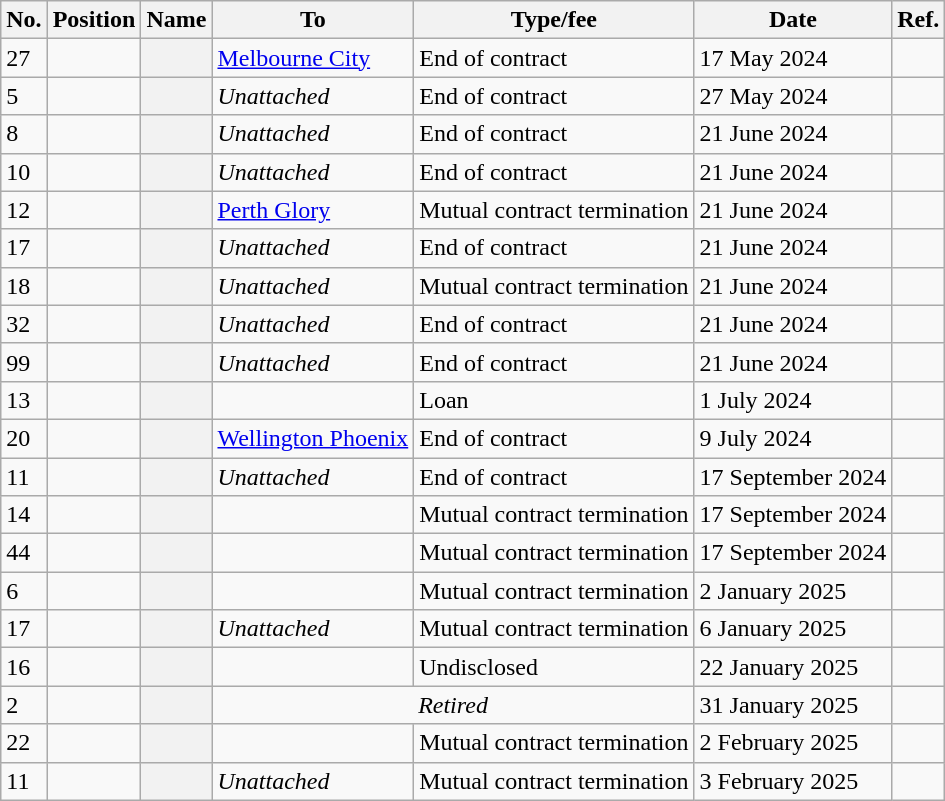<table class="wikitable plainrowheaders sortable" style="text-align:center; text-align:left">
<tr>
<th>No.</th>
<th>Position</th>
<th>Name</th>
<th>To</th>
<th>Type/fee</th>
<th>Date</th>
<th>Ref.</th>
</tr>
<tr>
<td>27</td>
<td></td>
<th scope="row"></th>
<td><a href='#'>Melbourne City</a></td>
<td>End of contract</td>
<td>17 May 2024</td>
<td></td>
</tr>
<tr>
<td>5</td>
<td></td>
<th scope="row"></th>
<td><em>Unattached</em></td>
<td>End of contract</td>
<td>27 May 2024</td>
<td></td>
</tr>
<tr>
<td>8</td>
<td></td>
<th scope="row"></th>
<td><em>Unattached</em></td>
<td>End of contract</td>
<td>21 June 2024</td>
<td></td>
</tr>
<tr>
<td>10</td>
<td></td>
<th scope="row"></th>
<td><em>Unattached</em></td>
<td>End of contract</td>
<td>21 June 2024</td>
<td></td>
</tr>
<tr>
<td>12</td>
<td></td>
<th scope="row"></th>
<td><a href='#'>Perth Glory</a></td>
<td>Mutual contract termination</td>
<td>21 June 2024</td>
<td></td>
</tr>
<tr>
<td>17</td>
<td></td>
<th scope="row"></th>
<td><em>Unattached</em></td>
<td>End of contract</td>
<td>21 June 2024</td>
<td></td>
</tr>
<tr>
<td>18</td>
<td></td>
<th scope="row"></th>
<td><em>Unattached</em></td>
<td>Mutual contract termination</td>
<td>21 June 2024</td>
<td></td>
</tr>
<tr>
<td>32</td>
<td></td>
<th scope="row"></th>
<td><em>Unattached</em></td>
<td>End of contract</td>
<td>21 June 2024</td>
<td></td>
</tr>
<tr>
<td>99</td>
<td></td>
<th scope="row"></th>
<td><em>Unattached</em></td>
<td>End of contract</td>
<td>21 June 2024</td>
<td></td>
</tr>
<tr>
<td>13</td>
<td></td>
<th scope="row"></th>
<td></td>
<td>Loan</td>
<td>1 July 2024</td>
<td></td>
</tr>
<tr>
<td>20</td>
<td></td>
<th scope="row"></th>
<td><a href='#'>Wellington Phoenix</a></td>
<td>End of contract</td>
<td>9 July 2024</td>
<td></td>
</tr>
<tr>
<td>11</td>
<td></td>
<th scope="row"></th>
<td><em>Unattached</em></td>
<td>End of contract</td>
<td>17 September 2024</td>
<td></td>
</tr>
<tr>
<td>14</td>
<td></td>
<th scope="row"></th>
<td></td>
<td>Mutual contract termination</td>
<td>17 September 2024</td>
<td></td>
</tr>
<tr>
<td>44</td>
<td></td>
<th scope="row"></th>
<td></td>
<td>Mutual contract termination</td>
<td>17 September 2024</td>
<td></td>
</tr>
<tr>
<td>6</td>
<td></td>
<th scope="row"></th>
<td></td>
<td>Mutual contract termination</td>
<td>2 January 2025</td>
<td></td>
</tr>
<tr>
<td>17</td>
<td></td>
<th scope="row"></th>
<td><em>Unattached</em></td>
<td>Mutual contract termination</td>
<td>6 January 2025</td>
<td></td>
</tr>
<tr>
<td>16</td>
<td></td>
<th scope="row"></th>
<td></td>
<td>Undisclosed</td>
<td>22 January 2025</td>
<td></td>
</tr>
<tr>
<td>2</td>
<td></td>
<th scope="row"></th>
<td colspan=2 align=center><em>Retired</em></td>
<td>31 January 2025</td>
<td></td>
</tr>
<tr>
<td>22</td>
<td></td>
<th scope="row"></th>
<td></td>
<td>Mutual contract termination</td>
<td>2 February 2025</td>
<td></td>
</tr>
<tr>
<td>11</td>
<td></td>
<th scope="row"></th>
<td><em>Unattached</em></td>
<td>Mutual contract termination</td>
<td>3 February 2025</td>
<td></td>
</tr>
</table>
